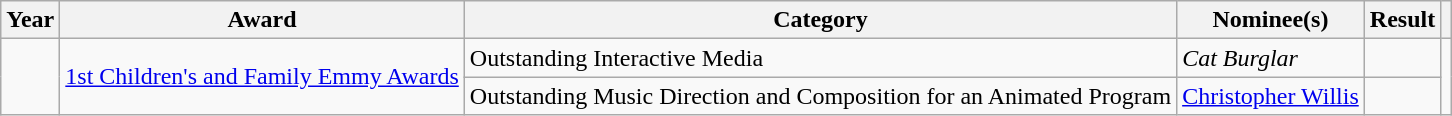<table class="wikitable sortable">
<tr>
<th>Year</th>
<th>Award</th>
<th>Category</th>
<th>Nominee(s)</th>
<th>Result</th>
<th></th>
</tr>
<tr>
<td rowspan="2"></td>
<td rowspan="2"><a href='#'>1st Children's and Family Emmy Awards</a></td>
<td>Outstanding Interactive Media</td>
<td><em>Cat Burglar</em></td>
<td></td>
<td rowspan="2" align="center"></td>
</tr>
<tr>
<td>Outstanding Music Direction and Composition for an Animated Program</td>
<td><a href='#'>Christopher Willis</a></td>
<td></td>
</tr>
</table>
